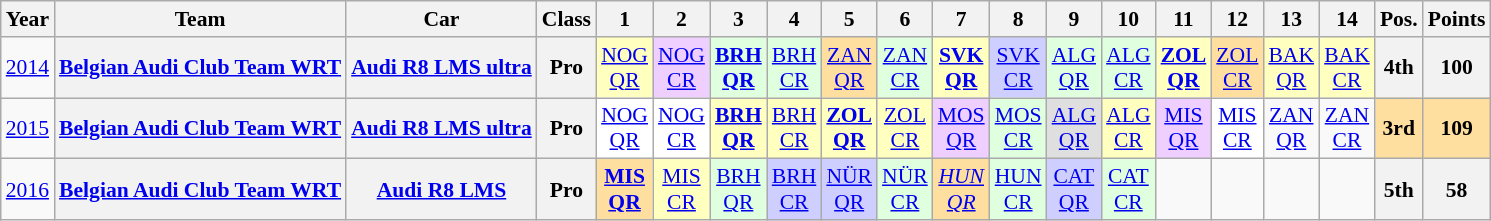<table class="wikitable" border="1" style="text-align:center; font-size:90%;">
<tr>
<th>Year</th>
<th>Team</th>
<th>Car</th>
<th>Class</th>
<th>1</th>
<th>2</th>
<th>3</th>
<th>4</th>
<th>5</th>
<th>6</th>
<th>7</th>
<th>8</th>
<th>9</th>
<th>10</th>
<th>11</th>
<th>12</th>
<th>13</th>
<th>14</th>
<th>Pos.</th>
<th>Points</th>
</tr>
<tr>
<td><a href='#'>2014</a></td>
<th><a href='#'>Belgian Audi Club Team WRT</a></th>
<th><a href='#'>Audi R8 LMS ultra</a></th>
<th>Pro</th>
<td style="background:#FFFFBF;"><a href='#'>NOG<br>QR</a><br></td>
<td style="background:#EFCFFF;"><a href='#'>NOG<br>CR</a><br></td>
<td style="background:#DFFFDF;"><strong><a href='#'>BRH<br>QR</a></strong><br></td>
<td style="background:#DFFFDF;"><a href='#'>BRH<br>CR</a><br></td>
<td style="background:#FFDF9F;"><a href='#'>ZAN<br>QR</a><br></td>
<td style="background:#DFFFDF;"><a href='#'>ZAN<br>CR</a><br></td>
<td style="background:#FFFFBF;"><strong><a href='#'>SVK<br>QR</a></strong><br></td>
<td style="background:#CFCFFF;"><a href='#'>SVK<br>CR</a><br></td>
<td style="background:#DFFFDF;"><a href='#'>ALG<br>QR</a><br></td>
<td style="background:#DFFFDF;"><a href='#'>ALG<br>CR</a><br></td>
<td style="background:#FFFFBF;"><strong><a href='#'>ZOL<br>QR</a></strong><br></td>
<td style="background:#FFDF9F;"><a href='#'>ZOL<br>CR</a><br></td>
<td style="background:#FFFFBF;"><a href='#'>BAK<br>QR</a><br></td>
<td style="background:#FFFFBF;"><a href='#'>BAK<br>CR</a><br></td>
<th>4th</th>
<th>100</th>
</tr>
<tr>
<td><a href='#'>2015</a></td>
<th><a href='#'>Belgian Audi Club Team WRT</a></th>
<th><a href='#'>Audi R8 LMS ultra</a></th>
<th>Pro</th>
<td style="background:#FFFFFF;"><a href='#'>NOG<br>QR</a><br></td>
<td style="background:#FFFFFF;"><a href='#'>NOG<br>CR</a><br></td>
<td style="background:#FFFFBF;"><strong><a href='#'>BRH<br>QR</a></strong><br></td>
<td style="background:#FFFFBF;"><a href='#'>BRH<br>CR</a><br></td>
<td style="background:#FFFFBF;"><strong><a href='#'>ZOL<br>QR</a></strong><br></td>
<td style="background:#FFFFBF;"><a href='#'>ZOL<br>CR</a><br></td>
<td style="background:#EFCFFF;"><a href='#'>MOS<br>QR</a><br></td>
<td style="background:#DFFFDF;"><a href='#'>MOS<br>CR</a><br></td>
<td style="background:#DFDFDF;"><a href='#'>ALG<br>QR</a><br></td>
<td style="background:#FFFFBF;"><a href='#'>ALG<br>CR</a><br></td>
<td style="background:#EFCFFF;"><a href='#'>MIS<br>QR</a><br></td>
<td style="background:#FFFFFF;"><a href='#'>MIS<br>CR</a><br></td>
<td><a href='#'>ZAN<br>QR</a></td>
<td><a href='#'>ZAN<br>CR</a></td>
<th style="background:#FFDF9F;">3rd</th>
<th style="background:#FFDF9F;">109</th>
</tr>
<tr>
<td><a href='#'>2016</a></td>
<th><a href='#'>Belgian Audi Club Team WRT</a></th>
<th><a href='#'>Audi R8 LMS</a></th>
<th>Pro</th>
<td style="background:#FFDF9F;"><strong><a href='#'>MIS<br>QR</a></strong><br></td>
<td style="background:#FFFFBF;"><a href='#'>MIS<br>CR</a><br></td>
<td style="background:#DFFFDF;"><a href='#'>BRH<br>QR</a><br></td>
<td style="background:#CFCFFF;"><a href='#'>BRH<br>CR</a><br></td>
<td style="background:#CFCFFF;"><a href='#'>NÜR<br>QR</a><br></td>
<td style="background:#DFFFDF;"><a href='#'>NÜR<br>CR</a><br></td>
<td style="background:#FFDF9F;"><em><a href='#'>HUN<br>QR</a></em><br></td>
<td style="background:#DFFFDF;"><a href='#'>HUN<br>CR</a><br></td>
<td style="background:#CFCFFF;"><a href='#'>CAT<br>QR</a><br></td>
<td style="background:#DFFFDF;"><a href='#'>CAT<br>CR</a><br></td>
<td></td>
<td></td>
<td></td>
<td></td>
<th>5th</th>
<th>58</th>
</tr>
</table>
